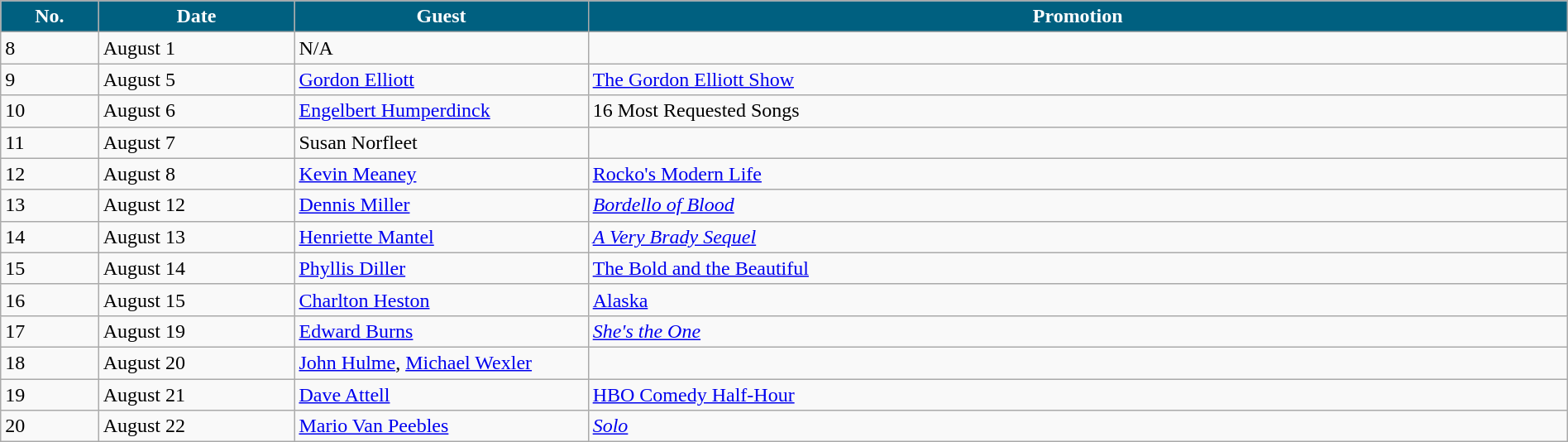<table class="wikitable" width="100%">
<tr>
<th width="5%" style="background:#006080; color:#FFFFFF"><abbr>No.</abbr></th>
<th width="10%" style="background:#006080; color:#FFFFFF">Date</th>
<th width="15%" style="background:#006080; color:#FFFFFF">Guest</th>
<th width="50%" style="background:#006080; color:#FFFFFF">Promotion</th>
</tr>
<tr>
<td>8</td>
<td>August 1</td>
<td>N/A</td>
<td></td>
</tr>
<tr>
<td>9</td>
<td>August 5</td>
<td><a href='#'>Gordon Elliott</a></td>
<td><a href='#'>The Gordon Elliott Show</a></td>
</tr>
<tr>
<td>10</td>
<td>August 6</td>
<td><a href='#'>Engelbert Humperdinck</a></td>
<td>16 Most Requested Songs</td>
</tr>
<tr>
<td>11</td>
<td>August 7</td>
<td>Susan Norfleet</td>
<td></td>
</tr>
<tr>
<td>12</td>
<td>August 8</td>
<td><a href='#'>Kevin Meaney</a></td>
<td><a href='#'>Rocko's Modern Life</a></td>
</tr>
<tr>
<td>13</td>
<td>August 12</td>
<td><a href='#'>Dennis Miller</a></td>
<td><em><a href='#'>Bordello of Blood</a></em></td>
</tr>
<tr>
<td>14</td>
<td>August 13</td>
<td><a href='#'>Henriette Mantel</a></td>
<td><em><a href='#'>A Very Brady Sequel</a></em></td>
</tr>
<tr>
<td>15</td>
<td>August 14</td>
<td><a href='#'>Phyllis Diller</a></td>
<td><a href='#'>The Bold and the Beautiful</a></td>
</tr>
<tr>
<td>16</td>
<td>August 15</td>
<td><a href='#'>Charlton Heston</a></td>
<td><a href='#'>Alaska</a></td>
</tr>
<tr>
<td>17</td>
<td>August 19</td>
<td><a href='#'>Edward Burns</a></td>
<td><em><a href='#'>She's the One</a></em></td>
</tr>
<tr>
<td>18</td>
<td>August 20</td>
<td><a href='#'>John Hulme</a>, <a href='#'>Michael Wexler</a></td>
<td></td>
</tr>
<tr>
<td>19</td>
<td>August 21</td>
<td><a href='#'>Dave Attell</a></td>
<td><a href='#'>HBO Comedy Half-Hour</a></td>
</tr>
<tr>
<td>20</td>
<td>August 22</td>
<td><a href='#'>Mario Van Peebles</a></td>
<td><em><a href='#'>Solo</a></em></td>
</tr>
</table>
